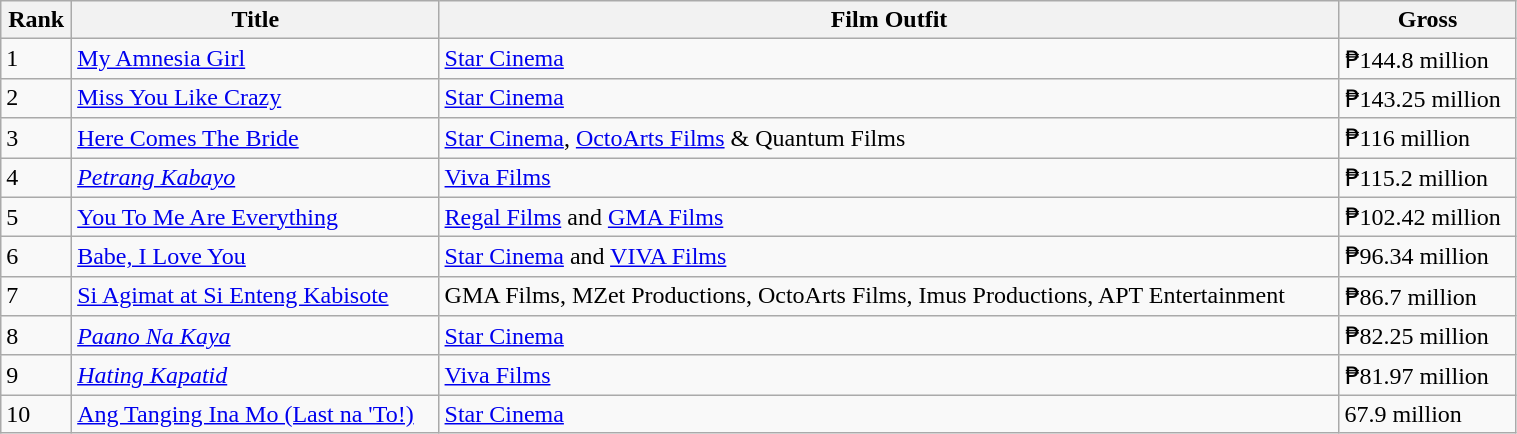<table class="wikitable sortable" style="width:80%">
<tr>
<th>Rank</th>
<th>Title</th>
<th>Film Outfit</th>
<th>Gross</th>
</tr>
<tr>
<td>1</td>
<td><a href='#'>My Amnesia Girl</a></td>
<td><a href='#'>Star Cinema</a></td>
<td>₱144.8 million</td>
</tr>
<tr>
<td>2</td>
<td><a href='#'>Miss You Like Crazy</a></td>
<td><a href='#'>Star Cinema</a></td>
<td>₱143.25 million</td>
</tr>
<tr>
<td>3</td>
<td><a href='#'>Here Comes The Bride</a></td>
<td><a href='#'>Star Cinema</a>, <a href='#'>OctoArts Films</a> & Quantum Films</td>
<td>₱116 million</td>
</tr>
<tr>
<td>4</td>
<td><em><a href='#'>Petrang Kabayo</a></em></td>
<td><a href='#'>Viva Films</a></td>
<td>₱115.2 million</td>
</tr>
<tr>
<td>5</td>
<td><a href='#'>You To Me Are Everything</a></td>
<td><a href='#'>Regal Films</a> and <a href='#'>GMA Films</a></td>
<td>₱102.42 million</td>
</tr>
<tr>
<td>6</td>
<td><a href='#'>Babe, I Love You</a></td>
<td><a href='#'>Star Cinema</a> and <a href='#'>VIVA Films</a></td>
<td>₱96.34 million</td>
</tr>
<tr>
<td>7</td>
<td><a href='#'>Si Agimat at Si Enteng Kabisote</a></td>
<td>GMA Films, MZet Productions, OctoArts Films, Imus Productions, APT Entertainment</td>
<td>₱86.7 million</td>
</tr>
<tr>
<td>8</td>
<td><em><a href='#'>Paano Na Kaya</a></em></td>
<td><a href='#'>Star Cinema</a></td>
<td>₱82.25 million</td>
</tr>
<tr>
<td>9</td>
<td><em><a href='#'>Hating Kapatid</a></em></td>
<td><a href='#'>Viva Films</a></td>
<td>₱81.97 million</td>
</tr>
<tr>
<td>10</td>
<td><a href='#'>Ang Tanging Ina Mo (Last na 'To!)</a></td>
<td><a href='#'>Star Cinema</a></td>
<td>67.9 million</td>
</tr>
</table>
